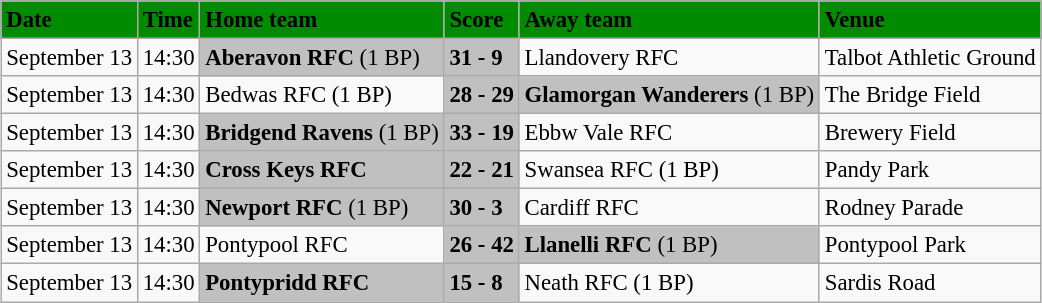<table class="wikitable" style="margin:0.5em auto; font-size:95%">
<tr bgcolor="#008B00">
<td><strong>Date</strong></td>
<td><strong>Time</strong></td>
<td><strong>Home team</strong></td>
<td><strong>Score</strong></td>
<td><strong>Away team</strong></td>
<td><strong>Venue</strong></td>
</tr>
<tr>
<td>September 13</td>
<td>14:30</td>
<td bgcolor="silver"><strong>Aberavon RFC</strong> (1 BP)</td>
<td bgcolor="silver"><strong>31 - 9</strong></td>
<td>Llandovery RFC</td>
<td>Talbot Athletic Ground</td>
</tr>
<tr>
<td>September 13</td>
<td>14:30</td>
<td>Bedwas RFC (1 BP)</td>
<td bgcolor="silver"><strong>28 - 29</strong></td>
<td bgcolor="silver"><strong>Glamorgan Wanderers</strong> (1 BP)</td>
<td>The Bridge Field</td>
</tr>
<tr>
<td>September 13</td>
<td>14:30</td>
<td bgcolor="silver"><strong>Bridgend Ravens</strong> (1 BP)</td>
<td bgcolor="silver"><strong>33 - 19</strong></td>
<td>Ebbw Vale RFC</td>
<td>Brewery Field</td>
</tr>
<tr>
<td>September 13</td>
<td>14:30</td>
<td bgcolor="silver"><strong>Cross Keys RFC</strong></td>
<td bgcolor="silver"><strong>22 - 21</strong></td>
<td>Swansea RFC (1 BP)</td>
<td>Pandy Park</td>
</tr>
<tr>
<td>September 13</td>
<td>14:30</td>
<td bgcolor="silver"><strong>Newport RFC</strong> (1 BP)</td>
<td bgcolor="silver"><strong>30 - 3</strong></td>
<td>Cardiff RFC</td>
<td>Rodney Parade</td>
</tr>
<tr>
<td>September 13</td>
<td>14:30</td>
<td>Pontypool RFC</td>
<td bgcolor="silver"><strong>26 - 42</strong></td>
<td bgcolor="silver"><strong>Llanelli RFC</strong> (1 BP)</td>
<td>Pontypool Park</td>
</tr>
<tr>
<td>September 13</td>
<td>14:30</td>
<td bgcolor="silver"><strong>Pontypridd RFC</strong></td>
<td bgcolor="silver"><strong>15 - 8</strong></td>
<td>Neath RFC (1 BP)</td>
<td>Sardis Road</td>
</tr>
</table>
